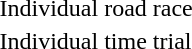<table>
<tr>
<td>Individual road race</td>
<td></td>
<td></td>
<td></td>
</tr>
<tr>
<td>Individual time trial</td>
<td></td>
<td></td>
<td></td>
</tr>
</table>
